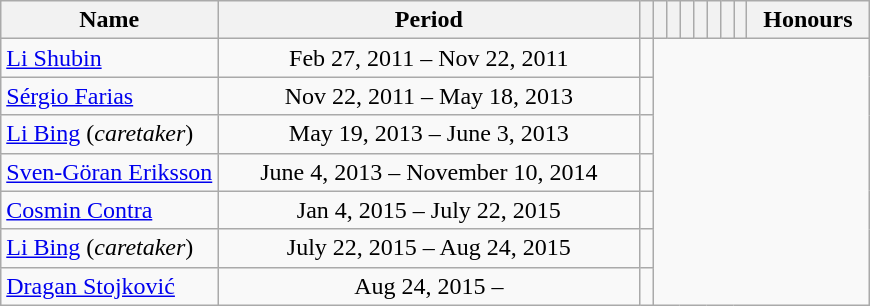<table class="wikitable sortable" style="text-align:center;">
<tr>
<th width=25%>Name</th>
<th class="unsortable">Period</th>
<th></th>
<th></th>
<th></th>
<th></th>
<th></th>
<th></th>
<th></th>
<th></th>
<th class="unsortable">Honours</th>
</tr>
<tr>
<td style="text-align: left;"> <a href='#'>Li Shubin</a></td>
<td>Feb 27, 2011 – Nov 22, 2011<br></td>
<td></td>
</tr>
<tr>
<td style="text-align: left;"> <a href='#'>Sérgio Farias</a></td>
<td>Nov 22, 2011 – May 18, 2013<br></td>
<td></td>
</tr>
<tr>
<td style="text-align: left;"> <a href='#'>Li Bing</a> (<em>caretaker</em>)</td>
<td>May 19, 2013 – June 3, 2013<br></td>
<td></td>
</tr>
<tr>
<td style="text-align: left;"> <a href='#'>Sven-Göran Eriksson</a></td>
<td>June 4, 2013 – November 10, 2014<br></td>
<td></td>
</tr>
<tr>
<td style="text-align: left;"> <a href='#'>Cosmin Contra</a></td>
<td>Jan 4, 2015 – July 22, 2015<br></td>
<td></td>
</tr>
<tr>
<td style="text-align: left;"> <a href='#'>Li Bing</a> (<em>caretaker</em>)</td>
<td>July 22, 2015 – Aug 24, 2015<br></td>
<td></td>
</tr>
<tr>
<td style="text-align: left;"> <a href='#'>Dragan Stojković</a></td>
<td>Aug 24, 2015 –<br></td>
<td></td>
</tr>
</table>
